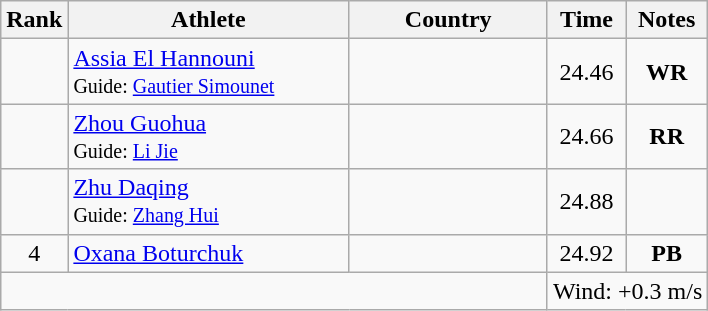<table class="wikitable sortable" style="text-align:center">
<tr>
<th>Rank</th>
<th style="width:180px">Athlete</th>
<th style="width:125px">Country</th>
<th>Time</th>
<th>Notes</th>
</tr>
<tr>
<td></td>
<td style="text-align:left;"><a href='#'>Assia El Hannouni</a><br><small>Guide: <a href='#'>Gautier Simounet</a></small></td>
<td style="text-align:left;"></td>
<td>24.46</td>
<td><strong>WR</strong></td>
</tr>
<tr>
<td></td>
<td style="text-align:left;"><a href='#'>Zhou Guohua</a><br><small>Guide: <a href='#'>Li Jie</a></small></td>
<td style="text-align:left;"></td>
<td>24.66</td>
<td><strong>RR</strong></td>
</tr>
<tr>
<td></td>
<td style="text-align:left;"><a href='#'>Zhu Daqing</a><br><small>Guide: <a href='#'>Zhang Hui</a></small></td>
<td style="text-align:left;"></td>
<td>24.88</td>
<td></td>
</tr>
<tr>
<td>4</td>
<td style="text-align:left;"><a href='#'>Oxana Boturchuk</a></td>
<td style="text-align:left;"></td>
<td>24.92</td>
<td><strong>PB</strong></td>
</tr>
<tr class="sortbottom">
<td colspan="3"></td>
<td colspan="2">Wind: +0.3 m/s</td>
</tr>
</table>
